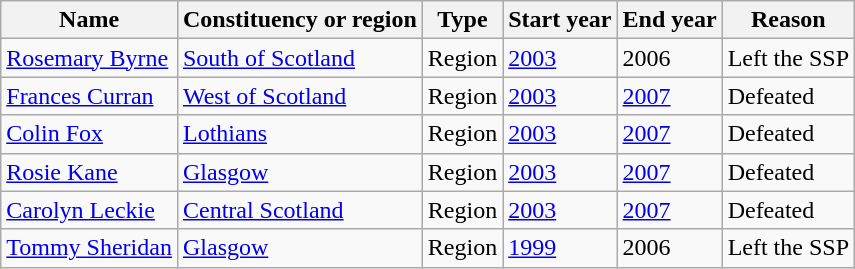<table class="wikitable sortable">
<tr>
<th>Name</th>
<th>Constituency or region</th>
<th>Type</th>
<th>Start year</th>
<th>End year</th>
<th>Reason</th>
</tr>
<tr>
<td data-sort-value="Byrne, Rosemary"><a href='#'>Rosemary Byrne</a></td>
<td><a href='#'>South of Scotland</a></td>
<td>Region</td>
<td><a href='#'>2003</a></td>
<td>2006</td>
<td>Left the SSP</td>
</tr>
<tr>
<td data-sort-value="Curran, Frances"><a href='#'>Frances Curran</a></td>
<td><a href='#'>West of Scotland</a></td>
<td>Region</td>
<td><a href='#'>2003</a></td>
<td><a href='#'>2007</a></td>
<td>Defeated</td>
</tr>
<tr>
<td data-sort-value="Fox, Colin"><a href='#'>Colin Fox</a></td>
<td><a href='#'>Lothians</a></td>
<td>Region</td>
<td><a href='#'>2003</a></td>
<td><a href='#'>2007</a></td>
<td>Defeated</td>
</tr>
<tr>
<td data-sort-value="Kane, Rosie"><a href='#'>Rosie Kane</a></td>
<td><a href='#'>Glasgow</a></td>
<td>Region</td>
<td><a href='#'>2003</a></td>
<td><a href='#'>2007</a></td>
<td>Defeated</td>
</tr>
<tr>
<td data-sort-value="Leckie, Carolyn"><a href='#'>Carolyn Leckie</a></td>
<td><a href='#'>Central Scotland</a></td>
<td>Region</td>
<td><a href='#'>2003</a></td>
<td><a href='#'>2007</a></td>
<td>Defeated</td>
</tr>
<tr>
<td data-sort-value="Sheridan, Tommy"><a href='#'>Tommy Sheridan</a></td>
<td><a href='#'>Glasgow</a></td>
<td>Region</td>
<td><a href='#'>1999</a></td>
<td>2006</td>
<td>Left the SSP</td>
</tr>
</table>
